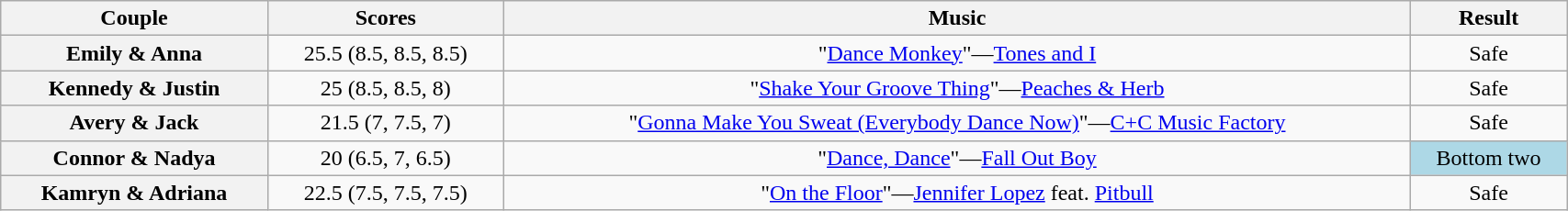<table class="wikitable sortable" style="text-align:center; width: 90%">
<tr>
<th scope="col">Couple</th>
<th scope="col">Scores</th>
<th scope="col" class="unsortable">Music</th>
<th scope="col" class="unsortable">Result</th>
</tr>
<tr>
<th scope="col">Emily & Anna</th>
<td>25.5 (8.5, 8.5, 8.5)</td>
<td>"<a href='#'>Dance Monkey</a>"—<a href='#'>Tones and I</a></td>
<td>Safe</td>
</tr>
<tr>
<th scope="col">Kennedy & Justin</th>
<td>25 (8.5, 8.5, 8)</td>
<td>"<a href='#'>Shake Your Groove Thing</a>"—<a href='#'>Peaches & Herb</a></td>
<td>Safe</td>
</tr>
<tr>
<th scope="col">Avery & Jack</th>
<td>21.5 (7, 7.5, 7)</td>
<td>"<a href='#'>Gonna Make You Sweat (Everybody Dance Now)</a>"—<a href='#'>C+C Music Factory</a></td>
<td>Safe</td>
</tr>
<tr>
<th scope="col">Connor & Nadya</th>
<td>20 (6.5, 7, 6.5)</td>
<td>"<a href='#'>Dance, Dance</a>"—<a href='#'>Fall Out Boy</a></td>
<td bgcolor="lightblue">Bottom two</td>
</tr>
<tr>
<th scope="col">Kamryn & Adriana</th>
<td>22.5 (7.5, 7.5, 7.5)</td>
<td>"<a href='#'>On the Floor</a>"—<a href='#'>Jennifer Lopez</a> feat. <a href='#'>Pitbull</a></td>
<td>Safe</td>
</tr>
</table>
